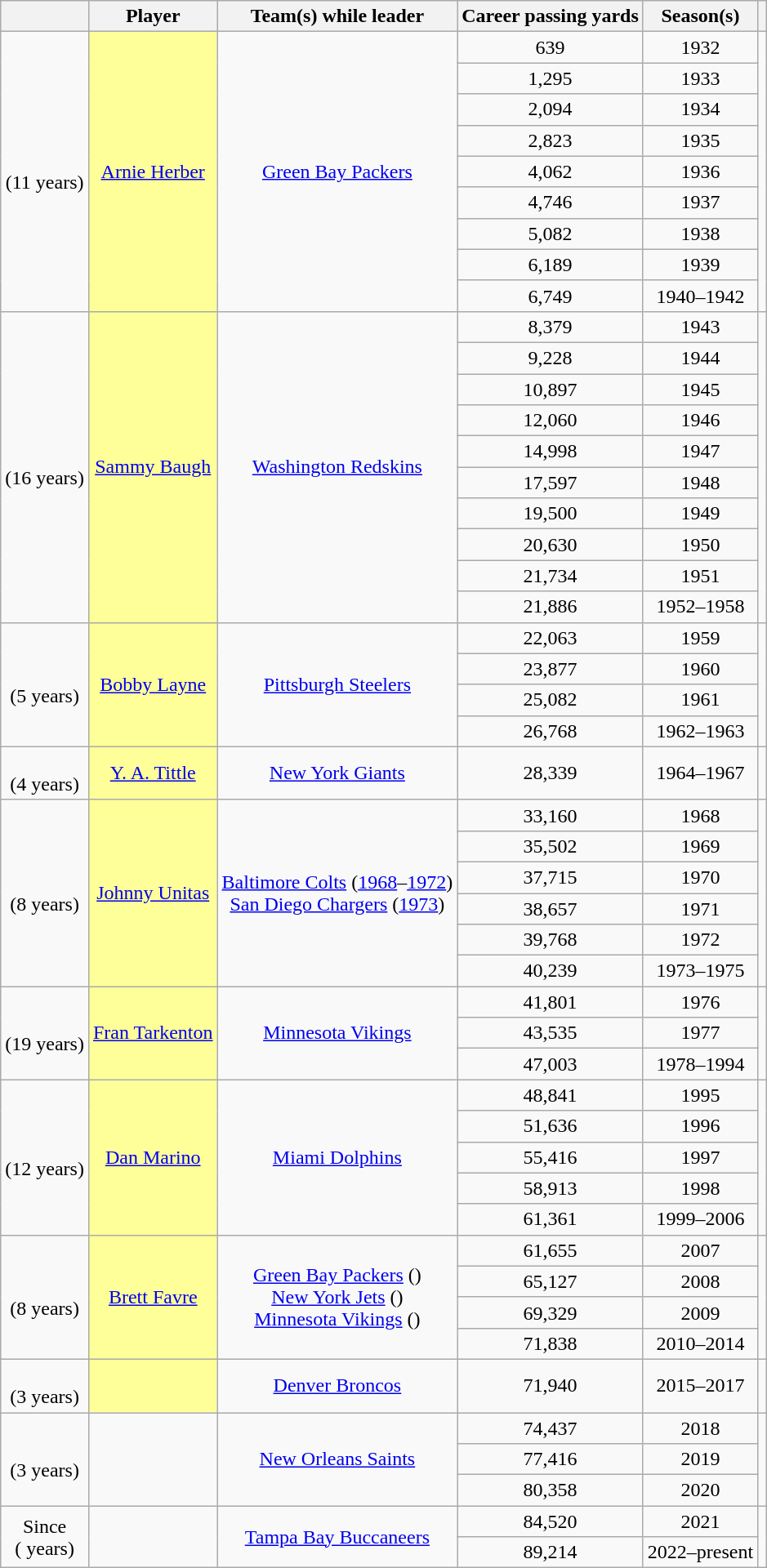<table class="wikitable" style="text-align:center;">
<tr>
<th></th>
<th>Player</th>
<th>Team(s) while leader</th>
<th>Career passing yards</th>
<th>Season(s)</th>
<th scope=col class= "unsortable"></th>
</tr>
<tr>
<td rowspan=9><br>(11 years)</td>
<td style="background:#FFFF99;" rowspan=9><a href='#'>Arnie Herber</a></td>
<td rowspan=9><a href='#'>Green Bay Packers</a></td>
<td>639</td>
<td>1932</td>
<td rowspan=9></td>
</tr>
<tr>
<td>1,295</td>
<td>1933</td>
</tr>
<tr>
<td>2,094</td>
<td>1934</td>
</tr>
<tr>
<td>2,823</td>
<td>1935</td>
</tr>
<tr>
<td>4,062</td>
<td>1936</td>
</tr>
<tr>
<td>4,746</td>
<td>1937</td>
</tr>
<tr>
<td>5,082</td>
<td>1938</td>
</tr>
<tr>
<td>6,189</td>
<td>1939</td>
</tr>
<tr>
<td>6,749</td>
<td>1940–1942</td>
</tr>
<tr>
<td rowspan=10><br>(16 years)</td>
<td style="background:#FFFF99;" rowspan=10><a href='#'>Sammy Baugh</a></td>
<td rowspan=10><a href='#'>Washington Redskins</a></td>
<td>8,379</td>
<td>1943</td>
<td rowspan=10></td>
</tr>
<tr>
<td>9,228</td>
<td>1944</td>
</tr>
<tr>
<td>10,897</td>
<td>1945</td>
</tr>
<tr>
<td>12,060</td>
<td>1946</td>
</tr>
<tr>
<td>14,998</td>
<td>1947</td>
</tr>
<tr>
<td>17,597</td>
<td>1948</td>
</tr>
<tr>
<td>19,500</td>
<td>1949</td>
</tr>
<tr>
<td>20,630</td>
<td>1950</td>
</tr>
<tr>
<td>21,734</td>
<td>1951</td>
</tr>
<tr>
<td>21,886</td>
<td>1952–1958</td>
</tr>
<tr>
<td rowspan=4><br>(5 years)</td>
<td style="background:#FFFF99;" rowspan=4><a href='#'>Bobby Layne</a></td>
<td rowspan=4><a href='#'>Pittsburgh Steelers</a></td>
<td>22,063</td>
<td>1959</td>
<td rowspan=4></td>
</tr>
<tr>
<td>23,877</td>
<td>1960</td>
</tr>
<tr>
<td>25,082</td>
<td>1961</td>
</tr>
<tr>
<td>26,768</td>
<td>1962–1963</td>
</tr>
<tr>
<td><br>(4 years)</td>
<td style="background:#FFFF99;"><a href='#'>Y. A. Tittle</a></td>
<td><a href='#'>New York Giants</a></td>
<td>28,339</td>
<td>1964–1967</td>
<td></td>
</tr>
<tr>
<td rowspan=6><br>(8 years)</td>
<td style="background:#FFFF99;" rowspan=6><a href='#'>Johnny Unitas</a></td>
<td rowspan=6><a href='#'>Baltimore Colts</a> (<a href='#'>1968</a>–<a href='#'>1972</a>)<br><a href='#'>San Diego Chargers</a> (<a href='#'>1973</a>)</td>
<td>33,160</td>
<td>1968</td>
<td rowspan=6></td>
</tr>
<tr>
<td>35,502</td>
<td>1969</td>
</tr>
<tr>
<td>37,715</td>
<td>1970</td>
</tr>
<tr>
<td>38,657</td>
<td>1971</td>
</tr>
<tr>
<td>39,768</td>
<td>1972</td>
</tr>
<tr>
<td>40,239</td>
<td>1973–1975</td>
</tr>
<tr>
<td rowspan=3><br>(19 years)</td>
<td style="background:#FFFF99;" rowspan=3><a href='#'>Fran Tarkenton</a></td>
<td rowspan=3><a href='#'>Minnesota Vikings</a></td>
<td>41,801</td>
<td>1976</td>
<td rowspan=3></td>
</tr>
<tr>
<td>43,535</td>
<td>1977</td>
</tr>
<tr>
<td>47,003</td>
<td>1978–1994</td>
</tr>
<tr>
<td rowspan=5><br>(12 years)</td>
<td style="background:#FFFF99;" rowspan=5><a href='#'>Dan Marino</a></td>
<td rowspan=5><a href='#'>Miami Dolphins</a></td>
<td>48,841</td>
<td>1995</td>
<td rowspan=5></td>
</tr>
<tr>
<td>51,636</td>
<td>1996</td>
</tr>
<tr>
<td>55,416</td>
<td>1997</td>
</tr>
<tr>
<td>58,913</td>
<td>1998</td>
</tr>
<tr>
<td>61,361</td>
<td>1999–2006</td>
</tr>
<tr>
<td rowspan=4><br>(8 years)</td>
<td style="background:#FFFF99;" rowspan=4><a href='#'>Brett Favre</a></td>
<td rowspan=4><a href='#'>Green Bay Packers</a> ()<br><a href='#'>New York Jets</a> ()<br><a href='#'>Minnesota Vikings</a> ()</td>
<td>61,655</td>
<td>2007</td>
<td rowspan=4></td>
</tr>
<tr>
<td>65,127</td>
<td>2008</td>
</tr>
<tr>
<td>69,329</td>
<td>2009</td>
</tr>
<tr>
<td>71,838</td>
<td>2010–2014</td>
</tr>
<tr>
<td><br>(3 years)</td>
<td style="background:#FFFF99;"></td>
<td><a href='#'>Denver Broncos</a></td>
<td>71,940</td>
<td>2015–2017</td>
<td></td>
</tr>
<tr>
<td rowspan=3><br>(3 years)</td>
<td rowspan=3></td>
<td rowspan=3><a href='#'>New Orleans Saints</a></td>
<td>74,437</td>
<td>2018</td>
<td rowspan=3></td>
</tr>
<tr>
<td>77,416</td>
<td>2019</td>
</tr>
<tr>
<td>80,358</td>
<td>2020</td>
</tr>
<tr>
<td rowspan=3>Since <br>( years)</td>
<td rowspan=3></td>
<td rowspan=3><a href='#'>Tampa Bay Buccaneers</a></td>
<td>84,520</td>
<td>2021</td>
<td rowspan=2></td>
</tr>
<tr>
<td>89,214</td>
<td>2022–present</td>
</tr>
</table>
